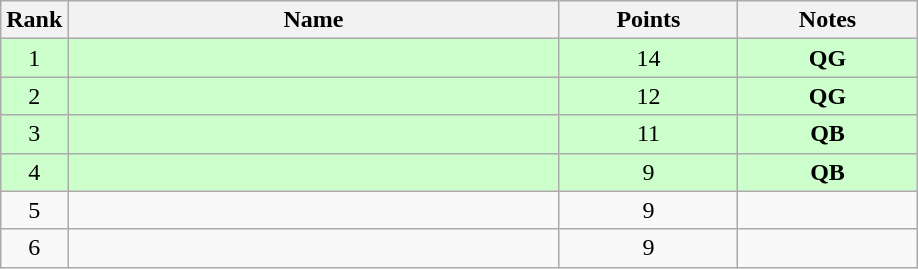<table class="wikitable" style="text-align:center;">
<tr>
<th>Rank</th>
<th style="width:20em;">Name</th>
<th style="width:7em;">Points</th>
<th style="width:7em;">Notes</th>
</tr>
<tr bgcolor=ccffcc>
<td>1</td>
<td align=left></td>
<td>14</td>
<td><strong>QG</strong></td>
</tr>
<tr bgcolor=ccffcc>
<td>2</td>
<td align=left></td>
<td>12</td>
<td><strong>QG</strong></td>
</tr>
<tr bgcolor=ccffcc>
<td>3</td>
<td align=left></td>
<td>11</td>
<td><strong>QB</strong></td>
</tr>
<tr bgcolor=ccffcc>
<td>4</td>
<td align=left></td>
<td>9</td>
<td><strong>QB</strong></td>
</tr>
<tr>
<td>5</td>
<td align=left></td>
<td>9</td>
<td></td>
</tr>
<tr>
<td>6</td>
<td align=left></td>
<td>9</td>
<td></td>
</tr>
</table>
